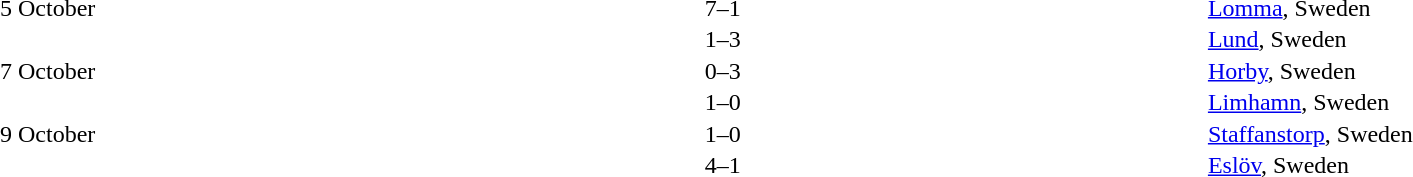<table cellspacing=1 width=85%>
<tr>
<th width=15%></th>
<th width=25%></th>
<th width=10%></th>
<th width=25%></th>
<th width=25%></th>
</tr>
<tr>
<td>5 October</td>
<td align=right></td>
<td align=center>7–1</td>
<td></td>
<td><a href='#'>Lomma</a>, Sweden</td>
</tr>
<tr>
<td></td>
<td align=right></td>
<td align=center>1–3</td>
<td></td>
<td><a href='#'>Lund</a>, Sweden</td>
</tr>
<tr>
<td>7 October</td>
<td align=right></td>
<td align=center>0–3</td>
<td></td>
<td><a href='#'>Horby</a>, Sweden</td>
</tr>
<tr>
<td></td>
<td align=right></td>
<td align=center>1–0</td>
<td></td>
<td><a href='#'>Limhamn</a>, Sweden</td>
</tr>
<tr>
<td>9 October</td>
<td align=right></td>
<td align=center>1–0</td>
<td></td>
<td><a href='#'>Staffanstorp</a>, Sweden</td>
</tr>
<tr>
<td></td>
<td align=right></td>
<td align=center>4–1</td>
<td></td>
<td><a href='#'>Eslöv</a>, Sweden</td>
</tr>
</table>
